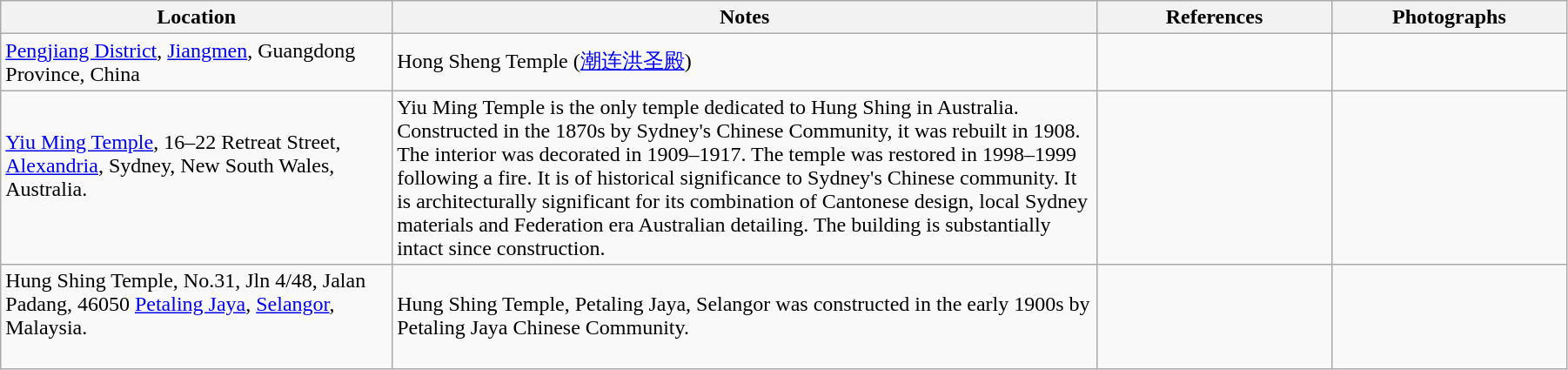<table class="wikitable sortable" style="width:95%">
<tr>
<th width="25%">Location</th>
<th width="45%">Notes</th>
<th width="15%">References</th>
<th width="15%">Photographs</th>
</tr>
<tr>
<td><a href='#'>Pengjiang District</a>, <a href='#'>Jiangmen</a>, Guangdong Province, China</td>
<td>Hong Sheng Temple (<a href='#'>潮连洪圣殿</a>)</td>
<td></td>
<td></td>
</tr>
<tr>
<td><a href='#'>Yiu Ming Temple</a>, 16–22 Retreat Street, <a href='#'>Alexandria</a>, Sydney, New South Wales, Australia.<br><br></td>
<td>Yiu Ming Temple is the only temple dedicated to Hung Shing in Australia. Constructed in the 1870s by Sydney's Chinese Community, it was rebuilt in 1908. The interior was decorated in 1909–1917. The temple was restored in 1998–1999 following a fire. It is of historical significance to Sydney's Chinese community. It is architecturally significant for its combination of Cantonese design, local Sydney materials and Federation era Australian detailing. The building is substantially intact since construction.</td>
<td></td>
<td></td>
</tr>
<tr>
<td>Hung Shing Temple, No.31, Jln 4/48, Jalan Padang, 46050 <a href='#'>Petaling Jaya</a>, <a href='#'>Selangor</a>, Malaysia.<br><br></td>
<td>Hung Shing Temple, Petaling Jaya, Selangor was constructed in the early 1900s by Petaling Jaya Chinese Community.</td>
<td></td>
<td></td>
</tr>
</table>
